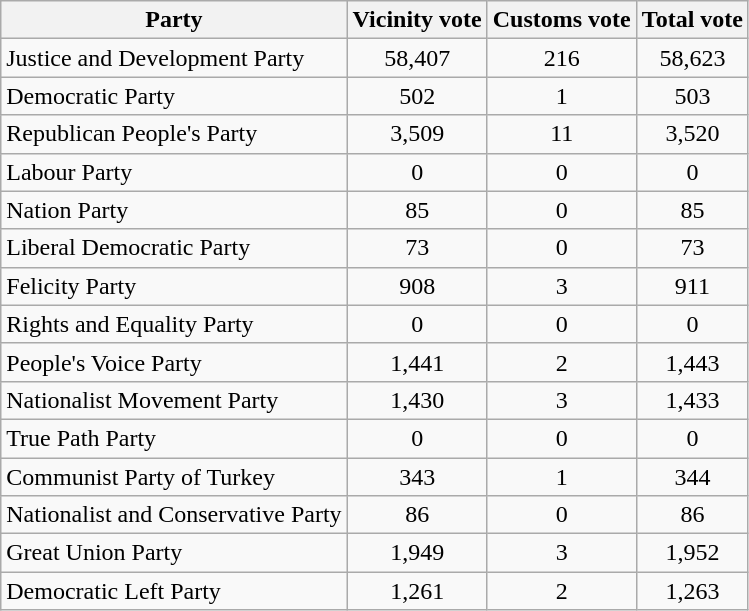<table class="wikitable sortable">
<tr>
<th style="text-align:center;">Party</th>
<th style="text-align:center;">Vicinity vote</th>
<th style="text-align:center;">Customs vote</th>
<th style="text-align:center;">Total vote</th>
</tr>
<tr>
<td>Justice and Development Party</td>
<td style="text-align:center;">58,407</td>
<td style="text-align:center;">216</td>
<td style="text-align:center;">58,623</td>
</tr>
<tr>
<td>Democratic Party</td>
<td style="text-align:center;">502</td>
<td style="text-align:center;">1</td>
<td style="text-align:center;">503</td>
</tr>
<tr>
<td>Republican People's Party</td>
<td style="text-align:center;">3,509</td>
<td style="text-align:center;">11</td>
<td style="text-align:center;">3,520</td>
</tr>
<tr>
<td>Labour Party</td>
<td style="text-align:center;">0</td>
<td style="text-align:center;">0</td>
<td style="text-align:center;">0</td>
</tr>
<tr>
<td>Nation Party</td>
<td style="text-align:center;">85</td>
<td style="text-align:center;">0</td>
<td style="text-align:center;">85</td>
</tr>
<tr>
<td>Liberal Democratic Party</td>
<td style="text-align:center;">73</td>
<td style="text-align:center;">0</td>
<td style="text-align:center;">73</td>
</tr>
<tr>
<td>Felicity Party</td>
<td style="text-align:center;">908</td>
<td style="text-align:center;">3</td>
<td style="text-align:center;">911</td>
</tr>
<tr>
<td>Rights and Equality Party</td>
<td style="text-align:center;">0</td>
<td style="text-align:center;">0</td>
<td style="text-align:center;">0</td>
</tr>
<tr>
<td>People's Voice Party</td>
<td style="text-align:center;">1,441</td>
<td style="text-align:center;">2</td>
<td style="text-align:center;">1,443</td>
</tr>
<tr>
<td>Nationalist Movement Party</td>
<td style="text-align:center;">1,430</td>
<td style="text-align:center;">3</td>
<td style="text-align:center;">1,433</td>
</tr>
<tr>
<td>True Path Party</td>
<td style="text-align:center;">0</td>
<td style="text-align:center;">0</td>
<td style="text-align:center;">0</td>
</tr>
<tr>
<td>Communist Party of Turkey</td>
<td style="text-align:center;">343</td>
<td style="text-align:center;">1</td>
<td style="text-align:center;">344</td>
</tr>
<tr>
<td>Nationalist and Conservative Party</td>
<td style="text-align:center;">86</td>
<td style="text-align:center;">0</td>
<td style="text-align:center;">86</td>
</tr>
<tr>
<td>Great Union Party</td>
<td style="text-align:center;">1,949</td>
<td style="text-align:center;">3</td>
<td style="text-align:center;">1,952</td>
</tr>
<tr>
<td>Democratic Left Party</td>
<td style="text-align:center;">1,261</td>
<td style="text-align:center;">2</td>
<td style="text-align:center;">1,263</td>
</tr>
</table>
